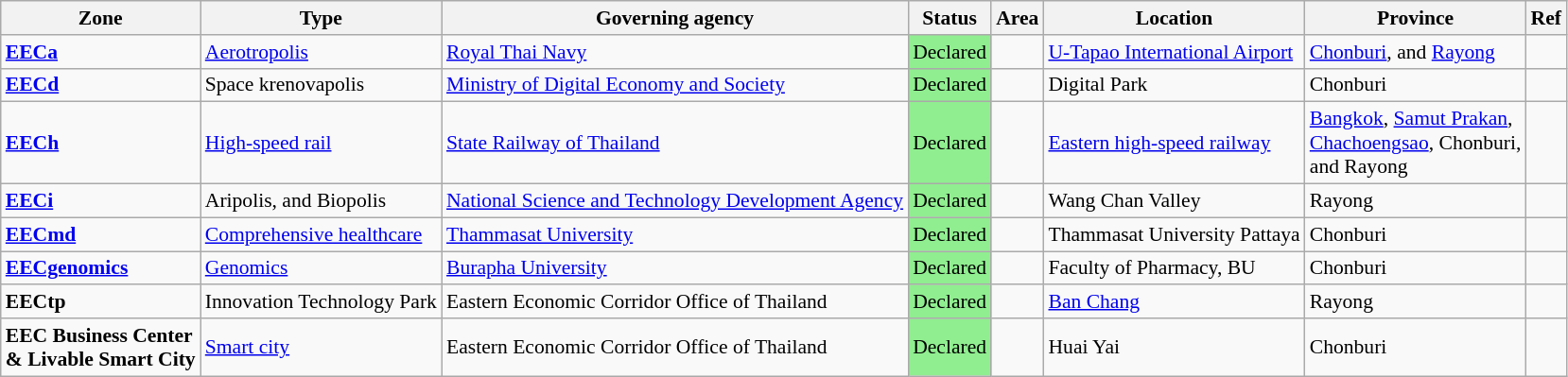<table class="wikitable sortable"  style="font-size: 90%; float:center; text-align:center; white-space:nowrap">
<tr>
<th>Zone</th>
<th>Type</th>
<th>Governing agency</th>
<th>Status</th>
<th>Area</th>
<th>Location</th>
<th>Province</th>
<th class="unsortable">Ref</th>
</tr>
<tr>
<td style="text-align:left;"><strong><a href='#'>EECa</a></strong></td>
<td style="text-align:left;"><a href='#'>Aerotropolis</a></td>
<td style="text-align:left;"><a href='#'>Royal Thai Navy</a></td>
<td style = "background:lightgreen;">Declared</td>
<td style="text-align:right;"></td>
<td style="text-align:left;"><a href='#'>U-Tapao International Airport</a></td>
<td style="text-align:left;"><a href='#'>Chonburi</a>, and <a href='#'>Rayong</a></td>
<td></td>
</tr>
<tr>
<td style="text-align:left;"><strong><a href='#'>EECd</a></strong></td>
<td style="text-align:left;">Space krenovapolis</td>
<td style="text-align:left;"><a href='#'>Ministry of Digital Economy and Society</a></td>
<td style = "background:lightgreen;">Declared</td>
<td style="text-align:right;"></td>
<td style="text-align:left;">Digital Park</td>
<td style="text-align:left;">Chonburi</td>
<td></td>
</tr>
<tr>
<td style="text-align:left;"><strong><a href='#'>EECh</a></strong></td>
<td style="text-align:left;"><a href='#'>High-speed rail</a></td>
<td style="text-align:left;"><a href='#'>State Railway of Thailand</a></td>
<td style = "background:lightgreen;">Declared</td>
<td style="text-align:right;"></td>
<td style="text-align:left;"><a href='#'>Eastern high-speed railway</a></td>
<td style="text-align:left;"><a href='#'>Bangkok</a>, <a href='#'>Samut Prakan</a>,<br><a href='#'>Chachoengsao</a>, Chonburi,<br>and Rayong</td>
<td></td>
</tr>
<tr>
<td style="text-align:left;"><strong><a href='#'>EECi</a></strong></td>
<td style="text-align:left;">Aripolis, and Biopolis</td>
<td style="text-align:left;"><a href='#'>National Science and Technology Development Agency</a></td>
<td style = "background:lightgreen;">Declared</td>
<td style="text-align:right;"></td>
<td style="text-align:left;">Wang Chan Valley</td>
<td style="text-align:left;">Rayong</td>
<td></td>
</tr>
<tr>
<td style="text-align:left;"><strong><a href='#'>EECmd</a></strong></td>
<td style="text-align:left;"><a href='#'>Comprehensive healthcare</a></td>
<td style="text-align:left;"><a href='#'>Thammasat University</a></td>
<td style = "background:lightgreen;">Declared</td>
<td style="text-align:right;"></td>
<td style="text-align:left;">Thammasat University Pattaya</td>
<td style="text-align:left;">Chonburi</td>
<td></td>
</tr>
<tr>
<td style="text-align:left;"><strong><a href='#'>EECgenomics</a></strong></td>
<td style="text-align:left;"><a href='#'>Genomics</a></td>
<td style="text-align:left;"><a href='#'>Burapha University</a></td>
<td style = "background:lightgreen;">Declared</td>
<td style="text-align:right;"></td>
<td style="text-align:left;">Faculty of Pharmacy, BU</td>
<td style="text-align:left;">Chonburi</td>
<td></td>
</tr>
<tr>
<td style="text-align:left;"><strong>EECtp</strong></td>
<td style="text-align:left;">Innovation Technology Park</td>
<td style="text-align:left;">Eastern Economic Corridor Office of Thailand</td>
<td style = "background:lightgreen;">Declared</td>
<td style="text-align:right;"></td>
<td style="text-align:left;"><a href='#'>Ban Chang</a></td>
<td style="text-align:left;">Rayong</td>
<td></td>
</tr>
<tr>
<td style="text-align:left;"><strong>EEC Business Center <br>& Livable Smart City</strong></td>
<td style="text-align:left;"><a href='#'>Smart city</a></td>
<td style="text-align:left;">Eastern Economic Corridor Office of Thailand</td>
<td style = "background:lightgreen;">Declared</td>
<td style="text-align:right;"></td>
<td style="text-align:left;">Huai Yai</td>
<td style="text-align:left;">Chonburi</td>
<td></td>
</tr>
</table>
